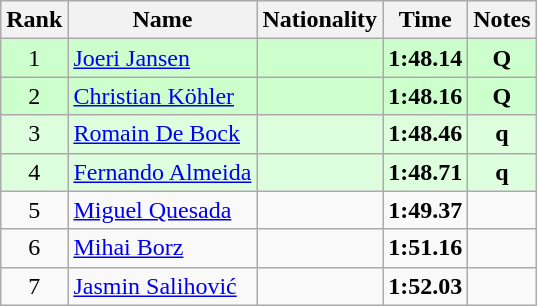<table class="wikitable sortable" style="text-align:center">
<tr>
<th>Rank</th>
<th>Name</th>
<th>Nationality</th>
<th>Time</th>
<th>Notes</th>
</tr>
<tr bgcolor=ccffcc>
<td>1</td>
<td align=left><a href='#'>Joeri Jansen</a></td>
<td align=left></td>
<td><strong>1:48.14</strong></td>
<td><strong>Q</strong></td>
</tr>
<tr bgcolor=ccffcc>
<td>2</td>
<td align=left><a href='#'>Christian Köhler</a></td>
<td align=left></td>
<td><strong>1:48.16</strong></td>
<td><strong>Q</strong></td>
</tr>
<tr bgcolor=ddffdd>
<td>3</td>
<td align=left><a href='#'>Romain De Bock</a></td>
<td align=left></td>
<td><strong>1:48.46</strong></td>
<td><strong>q</strong></td>
</tr>
<tr bgcolor=ddffdd>
<td>4</td>
<td align=left><a href='#'>Fernando Almeida</a></td>
<td align=left></td>
<td><strong>1:48.71</strong></td>
<td><strong>q</strong></td>
</tr>
<tr>
<td>5</td>
<td align=left><a href='#'>Miguel Quesada</a></td>
<td align=left></td>
<td><strong>1:49.37</strong></td>
<td></td>
</tr>
<tr>
<td>6</td>
<td align=left><a href='#'>Mihai Borz</a></td>
<td align=left></td>
<td><strong>1:51.16</strong></td>
<td></td>
</tr>
<tr>
<td>7</td>
<td align=left><a href='#'>Jasmin Salihović</a></td>
<td align=left></td>
<td><strong>1:52.03</strong></td>
<td></td>
</tr>
</table>
